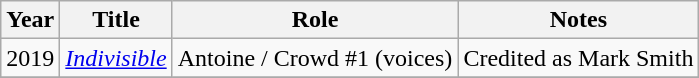<table class="wikitable sortable">
<tr>
<th>Year</th>
<th>Title</th>
<th>Role</th>
<th>Notes</th>
</tr>
<tr>
<td>2019</td>
<td><em><a href='#'>Indivisible</a></em></td>
<td>Antoine / Crowd #1 (voices)</td>
<td>Credited as Mark Smith</td>
</tr>
<tr>
</tr>
</table>
